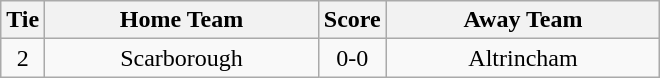<table class="wikitable" style="text-align:center;">
<tr>
<th width=20>Tie</th>
<th width=175>Home Team</th>
<th width=20>Score</th>
<th width=175>Away Team</th>
</tr>
<tr>
<td>2</td>
<td>Scarborough</td>
<td>0-0</td>
<td>Altrincham</td>
</tr>
</table>
